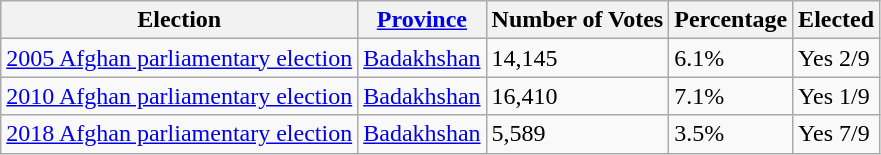<table class="wikitable">
<tr>
<th>Election</th>
<th><a href='#'>Province</a></th>
<th>Number of Votes</th>
<th>Percentage</th>
<th>Elected</th>
</tr>
<tr>
<td><a href='#'>2005 Afghan parliamentary election</a></td>
<td><a href='#'>Badakhshan</a></td>
<td>14,145</td>
<td>6.1%</td>
<td>Yes 2/9</td>
</tr>
<tr>
<td><a href='#'>2010 Afghan parliamentary election</a></td>
<td><a href='#'>Badakhshan</a></td>
<td>16,410</td>
<td>7.1%</td>
<td>Yes 1/9</td>
</tr>
<tr>
<td><a href='#'>2018 Afghan parliamentary election</a></td>
<td><a href='#'>Badakhshan</a></td>
<td>5,589</td>
<td>3.5%</td>
<td>Yes 7/9</td>
</tr>
</table>
